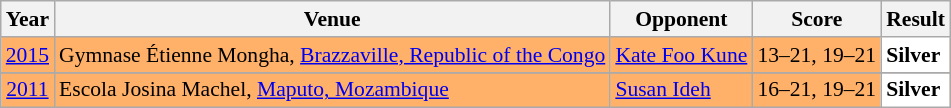<table class="sortable wikitable" style="font-size: 90%;">
<tr>
<th>Year</th>
<th>Venue</th>
<th>Opponent</th>
<th>Score</th>
<th>Result</th>
</tr>
<tr style="background:#FFB069">
<td align="center"><a href='#'>2015</a></td>
<td align="left">Gymnase Étienne Mongha, <a href='#'>Brazzaville, Republic of the Congo</a></td>
<td align="left"> <a href='#'>Kate Foo Kune</a></td>
<td align="left">13–21, 19–21</td>
<td style="text-align:left; background:white"> <strong>Silver</strong></td>
</tr>
<tr>
</tr>
<tr style="background:#FFB069">
<td align="center"><a href='#'>2011</a></td>
<td align="left">Escola Josina Machel, <a href='#'>Maputo, Mozambique</a></td>
<td align="left"> <a href='#'>Susan Ideh</a></td>
<td align="left">16–21, 19–21</td>
<td style="text-align:left; background:white"> <strong>Silver</strong></td>
</tr>
</table>
